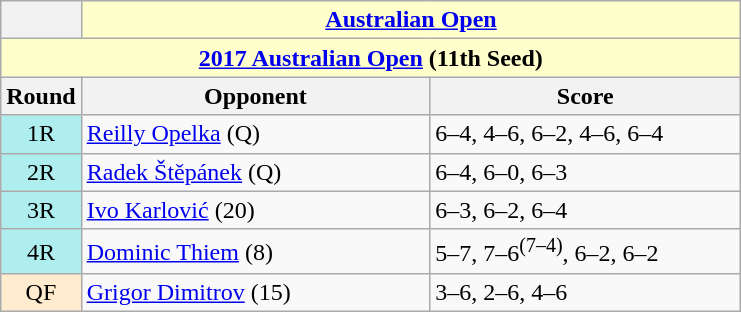<table class="wikitable collapsible collapsed">
<tr>
<th></th>
<th colspan=2 style="background:#ffc;"><a href='#'>Australian Open</a></th>
</tr>
<tr>
<th colspan=3 style="background:#ffc;"><a href='#'>2017 Australian Open</a> (11th Seed)</th>
</tr>
<tr>
<th>Round</th>
<th width=225>Opponent</th>
<th width=200>Score</th>
</tr>
<tr>
<td style="text-align:center; background:#afeeee;">1R</td>
<td> <a href='#'>Reilly Opelka</a> (Q)</td>
<td>6–4, 4–6, 6–2, 4–6, 6–4</td>
</tr>
<tr>
<td style="text-align:center; background:#afeeee;">2R</td>
<td> <a href='#'>Radek Štěpánek</a> (Q)</td>
<td>6–4, 6–0, 6–3</td>
</tr>
<tr>
<td style="text-align:center; background:#afeeee;">3R</td>
<td> <a href='#'>Ivo Karlović</a> (20)</td>
<td>6–3, 6–2, 6–4</td>
</tr>
<tr>
<td style="text-align:center; background:#afeeee;">4R</td>
<td> <a href='#'>Dominic Thiem</a> (8)</td>
<td>5–7, 7–6<sup>(7–4)</sup>, 6–2, 6–2</td>
</tr>
<tr>
<td style="text-align:center; background:#ffebcd;">QF</td>
<td> <a href='#'>Grigor Dimitrov</a> (15)</td>
<td>3–6, 2–6, 4–6</td>
</tr>
</table>
